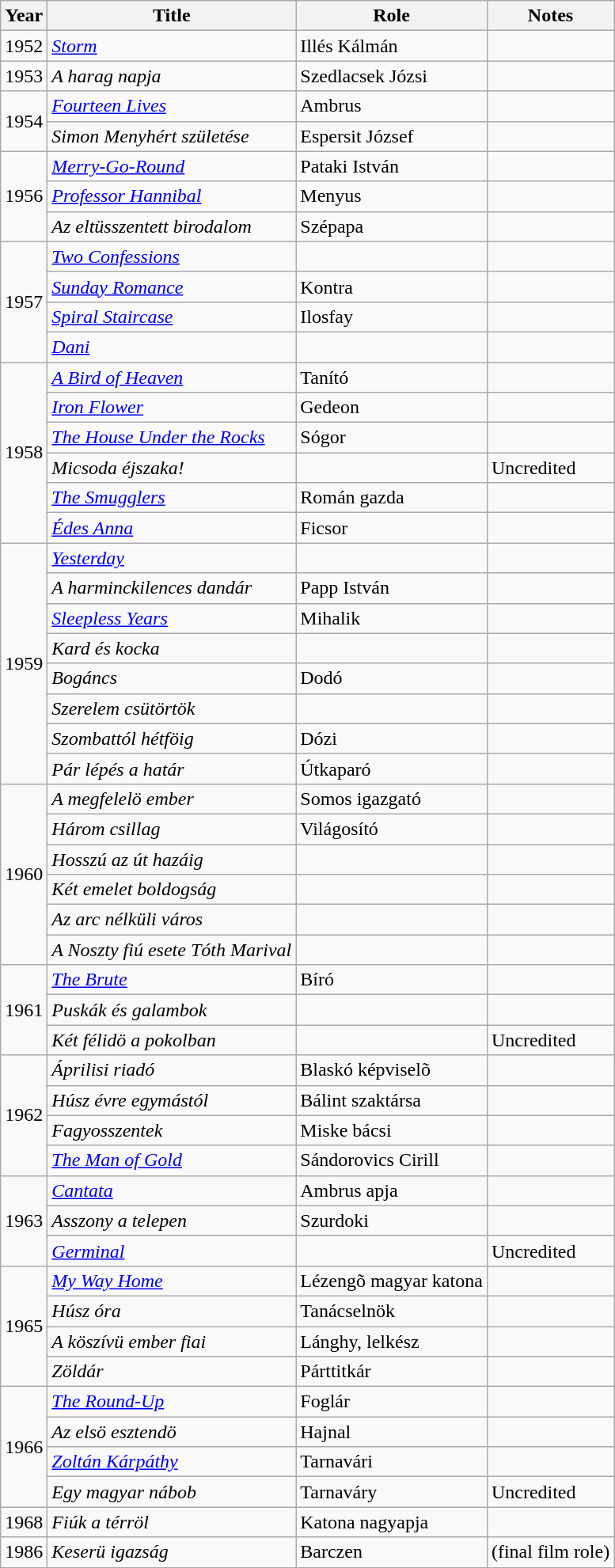<table class="wikitable sortable">
<tr>
<th>Year</th>
<th>Title</th>
<th>Role</th>
<th class="unsortable">Notes</th>
</tr>
<tr>
<td>1952</td>
<td><em><a href='#'>Storm</a></em></td>
<td>Illés Kálmán</td>
<td></td>
</tr>
<tr>
<td>1953</td>
<td><em>A harag napja</em></td>
<td>Szedlacsek Józsi</td>
<td></td>
</tr>
<tr>
<td rowspan=2>1954</td>
<td><em><a href='#'>Fourteen Lives</a></em></td>
<td>Ambrus</td>
<td></td>
</tr>
<tr>
<td><em>Simon Menyhért születése</em></td>
<td>Espersit József</td>
<td></td>
</tr>
<tr>
<td rowspan=3>1956</td>
<td><em><a href='#'>Merry-Go-Round</a></em></td>
<td>Pataki István</td>
<td></td>
</tr>
<tr>
<td><em><a href='#'>Professor Hannibal</a></em></td>
<td>Menyus</td>
<td></td>
</tr>
<tr>
<td><em>Az eltüsszentett birodalom</em></td>
<td>Szépapa</td>
<td></td>
</tr>
<tr>
<td rowspan=4>1957</td>
<td><em><a href='#'>Two Confessions</a></em></td>
<td></td>
<td></td>
</tr>
<tr>
<td><em><a href='#'>Sunday Romance</a></em></td>
<td>Kontra</td>
<td></td>
</tr>
<tr>
<td><em><a href='#'>Spiral Staircase</a></em></td>
<td>Ilosfay</td>
<td></td>
</tr>
<tr>
<td><em><a href='#'>Dani</a></em></td>
<td></td>
<td></td>
</tr>
<tr>
<td rowspan=6>1958</td>
<td><em><a href='#'>A Bird of Heaven</a></em></td>
<td>Tanító</td>
<td></td>
</tr>
<tr>
<td><em><a href='#'>Iron Flower</a></em></td>
<td>Gedeon</td>
<td></td>
</tr>
<tr>
<td><em><a href='#'>The House Under the Rocks</a></em></td>
<td>Sógor</td>
<td></td>
</tr>
<tr>
<td><em>Micsoda éjszaka!</em></td>
<td></td>
<td>Uncredited</td>
</tr>
<tr>
<td><em><a href='#'>The Smugglers</a></em></td>
<td>Román gazda</td>
<td></td>
</tr>
<tr>
<td><em><a href='#'>Édes Anna</a></em></td>
<td>Ficsor</td>
<td></td>
</tr>
<tr>
<td rowspan=8>1959</td>
<td><em><a href='#'>Yesterday</a></em></td>
<td></td>
<td></td>
</tr>
<tr>
<td><em>A harminckilences dandár</em></td>
<td>Papp István</td>
<td></td>
</tr>
<tr>
<td><em><a href='#'>Sleepless Years</a></em></td>
<td>Mihalik</td>
<td></td>
</tr>
<tr>
<td><em>Kard és kocka</em></td>
<td></td>
<td></td>
</tr>
<tr>
<td><em>Bogáncs</em></td>
<td>Dodó</td>
<td></td>
</tr>
<tr>
<td><em>Szerelem csütörtök</em></td>
<td></td>
<td></td>
</tr>
<tr>
<td><em>Szombattól hétföig</em></td>
<td>Dózi</td>
<td></td>
</tr>
<tr>
<td><em>Pár lépés a határ</em></td>
<td>Útkaparó</td>
<td></td>
</tr>
<tr>
<td rowspan=6>1960</td>
<td><em>A megfelelö ember</em></td>
<td>Somos igazgató</td>
<td></td>
</tr>
<tr>
<td><em>Három csillag</em></td>
<td>Világosító</td>
<td></td>
</tr>
<tr>
<td><em>Hosszú az út hazáig</em></td>
<td></td>
<td></td>
</tr>
<tr>
<td><em>Két emelet boldogság</em></td>
<td></td>
<td></td>
</tr>
<tr>
<td><em>Az arc nélküli város</em></td>
<td></td>
<td></td>
</tr>
<tr>
<td><em>A Noszty fiú esete Tóth Marival</em></td>
<td></td>
<td></td>
</tr>
<tr>
<td rowspan=3>1961</td>
<td><em><a href='#'>The Brute</a></em></td>
<td>Bíró</td>
<td></td>
</tr>
<tr>
<td><em>Puskák és galambok</em></td>
<td></td>
<td></td>
</tr>
<tr>
<td><em>Két félidö a pokolban</em></td>
<td></td>
<td>Uncredited</td>
</tr>
<tr>
<td rowspan=4>1962</td>
<td><em>Áprilisi riadó</em></td>
<td>Blaskó képviselõ</td>
<td></td>
</tr>
<tr>
<td><em>Húsz évre egymástól</em></td>
<td>Bálint szaktársa</td>
<td></td>
</tr>
<tr>
<td><em>Fagyosszentek</em></td>
<td>Miske bácsi</td>
<td></td>
</tr>
<tr>
<td><em><a href='#'>The Man of Gold</a></em></td>
<td>Sándorovics Cirill</td>
<td></td>
</tr>
<tr>
<td rowspan=3>1963</td>
<td><em><a href='#'>Cantata</a></em></td>
<td>Ambrus apja</td>
<td></td>
</tr>
<tr>
<td><em>Asszony a telepen</em></td>
<td>Szurdoki</td>
<td></td>
</tr>
<tr>
<td><em><a href='#'>Germinal</a></em></td>
<td></td>
<td>Uncredited</td>
</tr>
<tr>
<td rowspan=4>1965</td>
<td><em><a href='#'>My Way Home</a></em></td>
<td>Lézengõ magyar katona</td>
<td></td>
</tr>
<tr>
<td><em>Húsz óra</em></td>
<td>Tanácselnök</td>
<td></td>
</tr>
<tr>
<td><em>A köszívü ember fiai</em></td>
<td>Lánghy, lelkész</td>
<td></td>
</tr>
<tr>
<td><em>Zöldár</em></td>
<td>Párttitkár</td>
<td></td>
</tr>
<tr>
<td rowspan=4>1966</td>
<td><em><a href='#'>The Round-Up</a></em></td>
<td>Foglár</td>
<td></td>
</tr>
<tr>
<td><em>Az elsö esztendö</em></td>
<td>Hajnal</td>
<td></td>
</tr>
<tr>
<td><em><a href='#'>Zoltán Kárpáthy</a></em></td>
<td>Tarnavári</td>
<td></td>
</tr>
<tr>
<td><em>Egy magyar nábob</em></td>
<td>Tarnaváry</td>
<td>Uncredited</td>
</tr>
<tr>
<td>1968</td>
<td><em>Fiúk a térröl</em></td>
<td>Katona nagyapja</td>
<td></td>
</tr>
<tr>
<td>1986</td>
<td><em>Keserü igazság</em></td>
<td>Barczen</td>
<td>(final film role)</td>
</tr>
</table>
